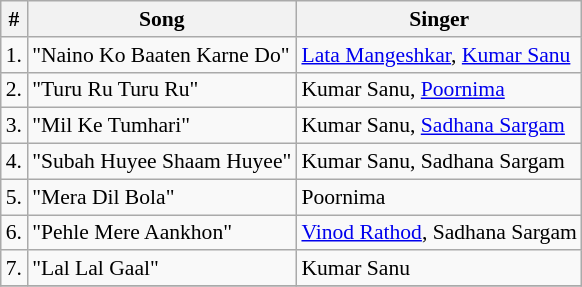<table class="wikitable sortable" style="font-size:90%;">
<tr>
<th>#</th>
<th>Song</th>
<th>Singer</th>
</tr>
<tr>
<td>1.</td>
<td>"Naino Ko Baaten Karne Do"</td>
<td><a href='#'>Lata Mangeshkar</a>, <a href='#'>Kumar Sanu</a></td>
</tr>
<tr>
<td>2.</td>
<td>"Turu Ru Turu Ru"</td>
<td>Kumar Sanu, <a href='#'>Poornima</a></td>
</tr>
<tr>
<td>3.</td>
<td>"Mil Ke Tumhari"</td>
<td>Kumar Sanu, <a href='#'>Sadhana Sargam</a></td>
</tr>
<tr>
<td>4.</td>
<td>"Subah Huyee Shaam Huyee"</td>
<td>Kumar Sanu, Sadhana Sargam</td>
</tr>
<tr>
<td>5.</td>
<td>"Mera Dil Bola"</td>
<td>Poornima</td>
</tr>
<tr>
<td>6.</td>
<td>"Pehle Mere Aankhon"</td>
<td><a href='#'>Vinod Rathod</a>, Sadhana Sargam</td>
</tr>
<tr>
<td>7.</td>
<td>"Lal Lal Gaal"</td>
<td>Kumar Sanu</td>
</tr>
<tr>
</tr>
</table>
